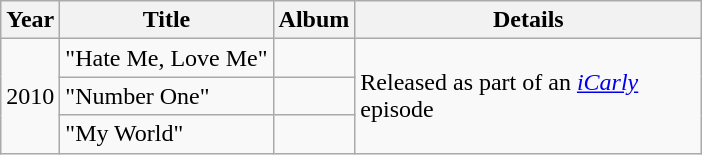<table class="wikitable">
<tr>
<th>Year</th>
<th scope="col">Title</th>
<th>Album</th>
<th scope="col" style="width:14em;">Details</th>
</tr>
<tr>
<td rowspan="3">2010</td>
<td>"Hate Me, Love Me"</td>
<td></td>
<td rowspan="3">Released as part of an <em><a href='#'>iCarly</a></em> episode</td>
</tr>
<tr>
<td>"Number One"</td>
<td></td>
</tr>
<tr>
<td>"My World"</td>
<td></td>
</tr>
</table>
